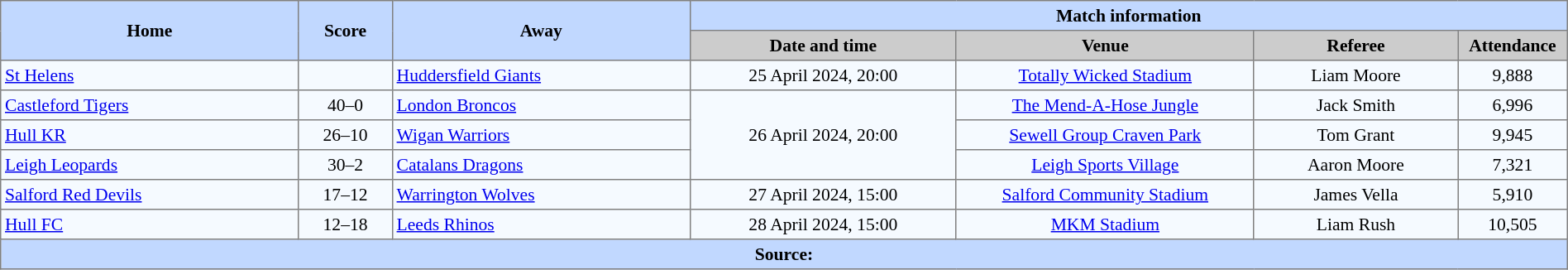<table border=1 style="border-collapse:collapse; font-size:90%; text-align:center;" cellpadding=3 cellspacing=0 width=100%>
<tr style="background:#C1D8ff;">
<th scope="col" rowspan=2 width=19%>Home</th>
<th scope="col" rowspan=2 width=6%>Score</th>
<th scope="col" rowspan=2 width=19%>Away</th>
<th colspan=4>Match information</th>
</tr>
<tr style="background:#CCCCCC;">
<th scope="col" width=17%>Date and time</th>
<th scope="col" width=19%>Venue</th>
<th scope="col" width=13%>Referee</th>
<th scope="col" width=7%>Attendance</th>
</tr>
<tr style="background:#F5FAFF;">
<td style="text-align:left;"> <a href='#'>St Helens</a></td>
<td></td>
<td style="text-align:left;"> <a href='#'>Huddersfield Giants</a></td>
<td>25 April 2024, 20:00</td>
<td><a href='#'>Totally Wicked Stadium</a></td>
<td>Liam Moore</td>
<td>9,888</td>
</tr>
<tr style="background:#F5FAFF;">
<td style="text-align:left;"> <a href='#'>Castleford Tigers</a></td>
<td>40–0</td>
<td style="text-align:left;"> <a href='#'>London Broncos</a></td>
<td rowspan=3>26 April 2024, 20:00</td>
<td><a href='#'>The Mend-A-Hose Jungle</a></td>
<td>Jack Smith</td>
<td>6,996</td>
</tr>
<tr style="background:#F5FAFF;">
<td style="text-align:left;"> <a href='#'>Hull KR</a></td>
<td>26–10</td>
<td style="text-align:left;"> <a href='#'>Wigan Warriors</a></td>
<td><a href='#'>Sewell Group Craven Park</a></td>
<td>Tom Grant</td>
<td>9,945</td>
</tr>
<tr style="background:#F5FAFF;">
<td style="text-align:left;"> <a href='#'>Leigh Leopards</a></td>
<td>30–2</td>
<td style="text-align:left;"> <a href='#'>Catalans Dragons</a></td>
<td><a href='#'>Leigh Sports Village</a></td>
<td>Aaron Moore</td>
<td>7,321</td>
</tr>
<tr style="background:#F5FAFF;">
<td style="text-align:left;"> <a href='#'>Salford Red Devils</a></td>
<td>17–12</td>
<td style="text-align:left;"> <a href='#'>Warrington Wolves</a></td>
<td>27 April 2024, 15:00</td>
<td><a href='#'>Salford Community Stadium</a></td>
<td>James Vella</td>
<td>5,910</td>
</tr>
<tr style="background:#F5FAFF;">
<td style="text-align:left;"> <a href='#'>Hull FC</a></td>
<td>12–18</td>
<td style="text-align:left;"> <a href='#'>Leeds Rhinos</a></td>
<td>28 April 2024, 15:00</td>
<td><a href='#'>MKM Stadium</a></td>
<td>Liam Rush</td>
<td>10,505</td>
</tr>
<tr style="background:#c1d8ff;">
<th colspan=7>Source:</th>
</tr>
</table>
